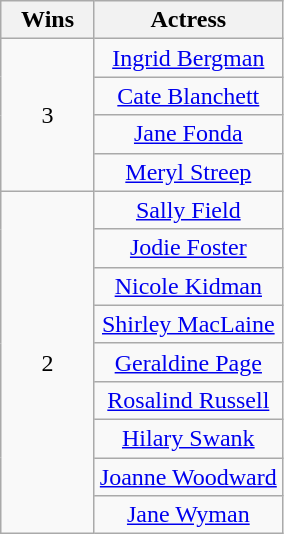<table class="wikitable" style="text-align:center;">
<tr>
<th scope="col" width="55">Wins</th>
<th scope="col" align="center">Actress</th>
</tr>
<tr>
<td rowspan=4 style="text-align:center;">3</td>
<td><a href='#'>Ingrid Bergman</a></td>
</tr>
<tr>
<td><a href='#'>Cate Blanchett</a></td>
</tr>
<tr>
<td><a href='#'>Jane Fonda</a></td>
</tr>
<tr>
<td><a href='#'>Meryl Streep</a></td>
</tr>
<tr>
<td rowspan=9 style="text-align:center;">2</td>
<td><a href='#'>Sally Field</a></td>
</tr>
<tr>
<td><a href='#'>Jodie Foster</a></td>
</tr>
<tr>
<td><a href='#'>Nicole Kidman</a></td>
</tr>
<tr>
<td><a href='#'>Shirley MacLaine</a></td>
</tr>
<tr>
<td><a href='#'>Geraldine Page</a></td>
</tr>
<tr>
<td><a href='#'>Rosalind Russell</a></td>
</tr>
<tr>
<td><a href='#'>Hilary Swank</a></td>
</tr>
<tr>
<td><a href='#'>Joanne Woodward</a></td>
</tr>
<tr>
<td><a href='#'>Jane Wyman</a></td>
</tr>
</table>
